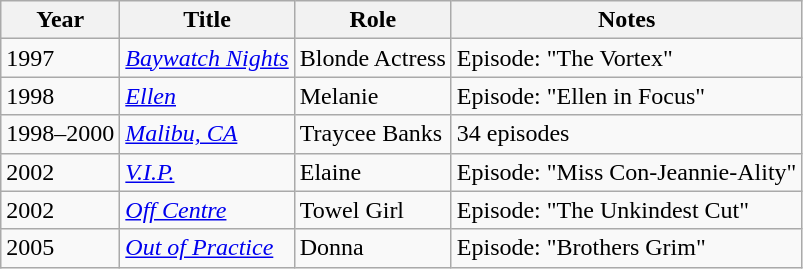<table class="wikitable sortable">
<tr>
<th>Year</th>
<th>Title</th>
<th>Role</th>
<th>Notes</th>
</tr>
<tr>
<td>1997</td>
<td><em><a href='#'>Baywatch Nights</a></em></td>
<td>Blonde Actress</td>
<td>Episode: "The Vortex"</td>
</tr>
<tr>
<td>1998</td>
<td><a href='#'><em>Ellen</em></a></td>
<td>Melanie</td>
<td>Episode: "Ellen in Focus"</td>
</tr>
<tr>
<td>1998–2000</td>
<td><a href='#'><em>Malibu, CA</em></a></td>
<td>Traycee Banks</td>
<td>34 episodes</td>
</tr>
<tr>
<td>2002</td>
<td><a href='#'><em>V.I.P.</em></a></td>
<td>Elaine</td>
<td>Episode: "Miss Con-Jeannie-Ality"</td>
</tr>
<tr>
<td>2002</td>
<td><em><a href='#'>Off Centre</a></em></td>
<td>Towel Girl</td>
<td>Episode: "The Unkindest Cut"</td>
</tr>
<tr>
<td>2005</td>
<td><em><a href='#'>Out of Practice</a></em></td>
<td>Donna</td>
<td>Episode: "Brothers Grim"</td>
</tr>
</table>
